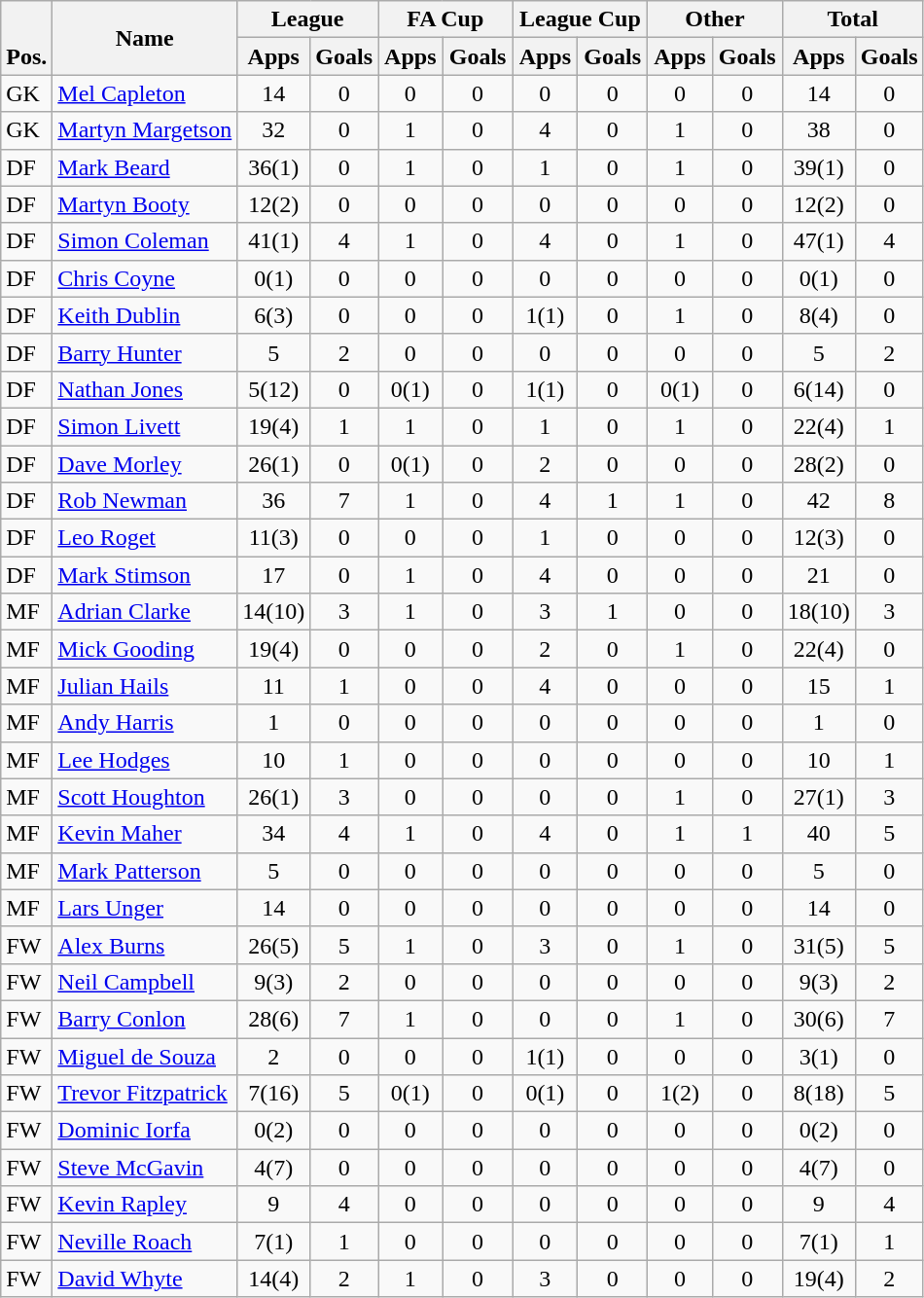<table class="wikitable" style="text-align:center">
<tr>
<th rowspan="2" valign="bottom">Pos.</th>
<th rowspan="2">Name</th>
<th colspan="2" width="85">League</th>
<th colspan="2" width="85">FA Cup</th>
<th colspan="2" width="85">League Cup</th>
<th colspan="2" width="85">Other</th>
<th colspan="2" width="85">Total</th>
</tr>
<tr>
<th>Apps</th>
<th>Goals</th>
<th>Apps</th>
<th>Goals</th>
<th>Apps</th>
<th>Goals</th>
<th>Apps</th>
<th>Goals</th>
<th>Apps</th>
<th>Goals</th>
</tr>
<tr>
<td align="left">GK</td>
<td align="left"> <a href='#'>Mel Capleton</a></td>
<td>14</td>
<td>0</td>
<td>0</td>
<td>0</td>
<td>0</td>
<td>0</td>
<td>0</td>
<td>0</td>
<td>14</td>
<td>0</td>
</tr>
<tr>
<td align="left">GK</td>
<td align="left"> <a href='#'>Martyn Margetson</a></td>
<td>32</td>
<td>0</td>
<td>1</td>
<td>0</td>
<td>4</td>
<td>0</td>
<td>1</td>
<td>0</td>
<td>38</td>
<td>0</td>
</tr>
<tr>
<td align="left">DF</td>
<td align="left"> <a href='#'>Mark Beard</a></td>
<td>36(1)</td>
<td>0</td>
<td>1</td>
<td>0</td>
<td>1</td>
<td>0</td>
<td>1</td>
<td>0</td>
<td>39(1)</td>
<td>0</td>
</tr>
<tr>
<td align="left">DF</td>
<td align="left"> <a href='#'>Martyn Booty</a></td>
<td>12(2)</td>
<td>0</td>
<td>0</td>
<td>0</td>
<td>0</td>
<td>0</td>
<td>0</td>
<td>0</td>
<td>12(2)</td>
<td>0</td>
</tr>
<tr>
<td align="left">DF</td>
<td align="left"> <a href='#'>Simon Coleman</a></td>
<td>41(1)</td>
<td>4</td>
<td>1</td>
<td>0</td>
<td>4</td>
<td>0</td>
<td>1</td>
<td>0</td>
<td>47(1)</td>
<td>4</td>
</tr>
<tr>
<td align="left">DF</td>
<td align="left"> <a href='#'>Chris Coyne</a></td>
<td>0(1)</td>
<td>0</td>
<td>0</td>
<td>0</td>
<td>0</td>
<td>0</td>
<td>0</td>
<td>0</td>
<td>0(1)</td>
<td>0</td>
</tr>
<tr>
<td align="left">DF</td>
<td align="left"> <a href='#'>Keith Dublin</a></td>
<td>6(3)</td>
<td>0</td>
<td>0</td>
<td>0</td>
<td>1(1)</td>
<td>0</td>
<td>1</td>
<td>0</td>
<td>8(4)</td>
<td>0</td>
</tr>
<tr>
<td align="left">DF</td>
<td align="left"> <a href='#'>Barry Hunter</a></td>
<td>5</td>
<td>2</td>
<td>0</td>
<td>0</td>
<td>0</td>
<td>0</td>
<td>0</td>
<td>0</td>
<td>5</td>
<td>2</td>
</tr>
<tr>
<td align="left">DF</td>
<td align="left"> <a href='#'>Nathan Jones</a></td>
<td>5(12)</td>
<td>0</td>
<td>0(1)</td>
<td>0</td>
<td>1(1)</td>
<td>0</td>
<td>0(1)</td>
<td>0</td>
<td>6(14)</td>
<td>0</td>
</tr>
<tr>
<td align="left">DF</td>
<td align="left"> <a href='#'>Simon Livett</a></td>
<td>19(4)</td>
<td>1</td>
<td>1</td>
<td>0</td>
<td>1</td>
<td>0</td>
<td>1</td>
<td>0</td>
<td>22(4)</td>
<td>1</td>
</tr>
<tr>
<td align="left">DF</td>
<td align="left"> <a href='#'>Dave Morley</a></td>
<td>26(1)</td>
<td>0</td>
<td>0(1)</td>
<td>0</td>
<td>2</td>
<td>0</td>
<td>0</td>
<td>0</td>
<td>28(2)</td>
<td>0</td>
</tr>
<tr>
<td align="left">DF</td>
<td align="left"> <a href='#'>Rob Newman</a></td>
<td>36</td>
<td>7</td>
<td>1</td>
<td>0</td>
<td>4</td>
<td>1</td>
<td>1</td>
<td>0</td>
<td>42</td>
<td>8</td>
</tr>
<tr>
<td align="left">DF</td>
<td align="left"> <a href='#'>Leo Roget</a></td>
<td>11(3)</td>
<td>0</td>
<td>0</td>
<td>0</td>
<td>1</td>
<td>0</td>
<td>0</td>
<td>0</td>
<td>12(3)</td>
<td>0</td>
</tr>
<tr>
<td align="left">DF</td>
<td align="left"> <a href='#'>Mark Stimson</a></td>
<td>17</td>
<td>0</td>
<td>1</td>
<td>0</td>
<td>4</td>
<td>0</td>
<td>0</td>
<td>0</td>
<td>21</td>
<td>0</td>
</tr>
<tr>
<td align="left">MF</td>
<td align="left"> <a href='#'>Adrian Clarke</a></td>
<td>14(10)</td>
<td>3</td>
<td>1</td>
<td>0</td>
<td>3</td>
<td>1</td>
<td>0</td>
<td>0</td>
<td>18(10)</td>
<td>3</td>
</tr>
<tr>
<td align="left">MF</td>
<td align="left"> <a href='#'>Mick Gooding</a></td>
<td>19(4)</td>
<td>0</td>
<td>0</td>
<td>0</td>
<td>2</td>
<td>0</td>
<td>1</td>
<td>0</td>
<td>22(4)</td>
<td>0</td>
</tr>
<tr>
<td align="left">MF</td>
<td align="left"> <a href='#'>Julian Hails</a></td>
<td>11</td>
<td>1</td>
<td>0</td>
<td>0</td>
<td>4</td>
<td>0</td>
<td>0</td>
<td>0</td>
<td>15</td>
<td>1</td>
</tr>
<tr>
<td align="left">MF</td>
<td align="left"> <a href='#'>Andy Harris</a></td>
<td>1</td>
<td>0</td>
<td>0</td>
<td>0</td>
<td>0</td>
<td>0</td>
<td>0</td>
<td>0</td>
<td>1</td>
<td>0</td>
</tr>
<tr>
<td align="left">MF</td>
<td align="left"> <a href='#'>Lee Hodges</a></td>
<td>10</td>
<td>1</td>
<td>0</td>
<td>0</td>
<td>0</td>
<td>0</td>
<td>0</td>
<td>0</td>
<td>10</td>
<td>1</td>
</tr>
<tr>
<td align="left">MF</td>
<td align="left"> <a href='#'>Scott Houghton</a></td>
<td>26(1)</td>
<td>3</td>
<td>0</td>
<td>0</td>
<td>0</td>
<td>0</td>
<td>1</td>
<td>0</td>
<td>27(1)</td>
<td>3</td>
</tr>
<tr>
<td align="left">MF</td>
<td align="left"> <a href='#'>Kevin Maher</a></td>
<td>34</td>
<td>4</td>
<td>1</td>
<td>0</td>
<td>4</td>
<td>0</td>
<td>1</td>
<td>1</td>
<td>40</td>
<td>5</td>
</tr>
<tr>
<td align="left">MF</td>
<td align="left"> <a href='#'>Mark Patterson</a></td>
<td>5</td>
<td>0</td>
<td>0</td>
<td>0</td>
<td>0</td>
<td>0</td>
<td>0</td>
<td>0</td>
<td>5</td>
<td>0</td>
</tr>
<tr>
<td align="left">MF</td>
<td align="left"> <a href='#'>Lars Unger</a></td>
<td>14</td>
<td>0</td>
<td>0</td>
<td>0</td>
<td>0</td>
<td>0</td>
<td>0</td>
<td>0</td>
<td>14</td>
<td>0</td>
</tr>
<tr>
<td align="left">FW</td>
<td align="left"> <a href='#'>Alex Burns</a></td>
<td>26(5)</td>
<td>5</td>
<td>1</td>
<td>0</td>
<td>3</td>
<td>0</td>
<td>1</td>
<td>0</td>
<td>31(5)</td>
<td>5</td>
</tr>
<tr>
<td align="left">FW</td>
<td align="left"> <a href='#'>Neil Campbell</a></td>
<td>9(3)</td>
<td>2</td>
<td>0</td>
<td>0</td>
<td>0</td>
<td>0</td>
<td>0</td>
<td>0</td>
<td>9(3)</td>
<td>2</td>
</tr>
<tr>
<td align="left">FW</td>
<td align="left"> <a href='#'>Barry Conlon</a></td>
<td>28(6)</td>
<td>7</td>
<td>1</td>
<td>0</td>
<td>0</td>
<td>0</td>
<td>1</td>
<td>0</td>
<td>30(6)</td>
<td>7</td>
</tr>
<tr>
<td align="left">FW</td>
<td align="left"> <a href='#'>Miguel de Souza</a></td>
<td>2</td>
<td>0</td>
<td>0</td>
<td>0</td>
<td>1(1)</td>
<td>0</td>
<td>0</td>
<td>0</td>
<td>3(1)</td>
<td>0</td>
</tr>
<tr>
<td align="left">FW</td>
<td align="left"> <a href='#'>Trevor Fitzpatrick</a></td>
<td>7(16)</td>
<td>5</td>
<td>0(1)</td>
<td>0</td>
<td>0(1)</td>
<td>0</td>
<td>1(2)</td>
<td>0</td>
<td>8(18)</td>
<td>5</td>
</tr>
<tr>
<td align="left">FW</td>
<td align="left"> <a href='#'>Dominic Iorfa</a></td>
<td>0(2)</td>
<td>0</td>
<td>0</td>
<td>0</td>
<td>0</td>
<td>0</td>
<td>0</td>
<td>0</td>
<td>0(2)</td>
<td>0</td>
</tr>
<tr>
<td align="left">FW</td>
<td align="left"> <a href='#'>Steve McGavin</a></td>
<td>4(7)</td>
<td>0</td>
<td>0</td>
<td>0</td>
<td>0</td>
<td>0</td>
<td>0</td>
<td>0</td>
<td>4(7)</td>
<td>0</td>
</tr>
<tr>
<td align="left">FW</td>
<td align="left"> <a href='#'>Kevin Rapley</a></td>
<td>9</td>
<td>4</td>
<td>0</td>
<td>0</td>
<td>0</td>
<td>0</td>
<td>0</td>
<td>0</td>
<td>9</td>
<td>4</td>
</tr>
<tr>
<td align="left">FW</td>
<td align="left"> <a href='#'>Neville Roach</a></td>
<td>7(1)</td>
<td>1</td>
<td>0</td>
<td>0</td>
<td>0</td>
<td>0</td>
<td>0</td>
<td>0</td>
<td>7(1)</td>
<td>1</td>
</tr>
<tr>
<td align="left">FW</td>
<td align="left"> <a href='#'>David Whyte</a></td>
<td>14(4)</td>
<td>2</td>
<td>1</td>
<td>0</td>
<td>3</td>
<td>0</td>
<td>0</td>
<td>0</td>
<td>19(4)</td>
<td>2</td>
</tr>
</table>
